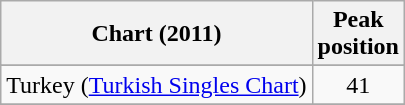<table class="wikitable">
<tr>
<th>Chart (2011)</th>
<th>Peak<br>position</th>
</tr>
<tr>
</tr>
<tr>
<td>Turkey (<a href='#'>Turkish Singles Chart</a>)</td>
<td align="center">41</td>
</tr>
<tr>
</tr>
</table>
